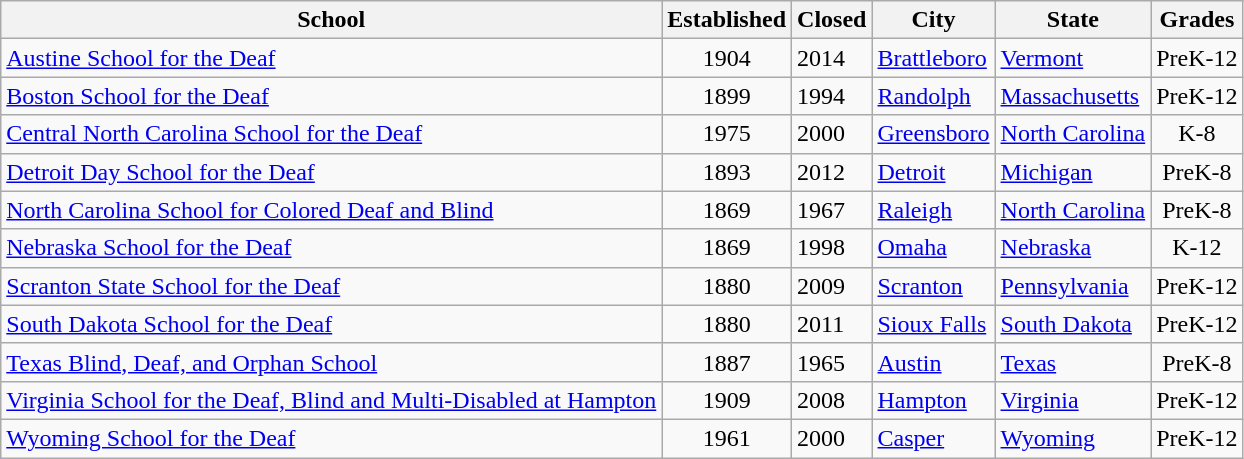<table class="wikitable sortable">
<tr>
<th>School</th>
<th>Established</th>
<th>Closed</th>
<th>City</th>
<th>State</th>
<th>Grades</th>
</tr>
<tr>
<td><a href='#'>Austine School for the Deaf</a></td>
<td align="center">1904</td>
<td>2014</td>
<td><a href='#'>Brattleboro</a></td>
<td><a href='#'>Vermont</a></td>
<td align="center">PreK-12</td>
</tr>
<tr>
<td><a href='#'>Boston School for the Deaf</a></td>
<td align="center">1899</td>
<td>1994</td>
<td><a href='#'>Randolph</a></td>
<td><a href='#'>Massachusetts</a></td>
<td align="center">PreK-12</td>
</tr>
<tr>
<td><a href='#'>Central North Carolina School for the Deaf</a></td>
<td align="center">1975</td>
<td>2000</td>
<td><a href='#'>Greensboro</a></td>
<td><a href='#'>North Carolina</a></td>
<td align="center">K-8</td>
</tr>
<tr>
<td><a href='#'>Detroit Day School for the Deaf</a></td>
<td align="center">1893</td>
<td>2012</td>
<td><a href='#'>Detroit</a></td>
<td><a href='#'>Michigan</a></td>
<td align="center">PreK-8</td>
</tr>
<tr>
<td><a href='#'>North Carolina School for Colored Deaf and Blind</a></td>
<td align="center">1869</td>
<td>1967</td>
<td><a href='#'>Raleigh</a></td>
<td><a href='#'>North Carolina</a></td>
<td align="center">PreK-8</td>
</tr>
<tr>
<td><a href='#'>Nebraska School for the Deaf</a></td>
<td align="center">1869</td>
<td>1998</td>
<td><a href='#'>Omaha</a></td>
<td><a href='#'>Nebraska</a></td>
<td align="center">K-12</td>
</tr>
<tr>
<td><a href='#'>Scranton State School for the Deaf</a></td>
<td align="center">1880</td>
<td>2009</td>
<td><a href='#'>Scranton</a></td>
<td><a href='#'>Pennsylvania</a></td>
<td align="center">PreK-12</td>
</tr>
<tr>
<td><a href='#'>South Dakota School for the Deaf</a></td>
<td align="center">1880</td>
<td>2011</td>
<td><a href='#'>Sioux Falls</a></td>
<td><a href='#'>South Dakota</a></td>
<td align="center">PreK-12</td>
</tr>
<tr>
<td><a href='#'>Texas Blind, Deaf, and Orphan School</a></td>
<td align="center">1887</td>
<td>1965</td>
<td><a href='#'>Austin</a></td>
<td><a href='#'>Texas</a></td>
<td align="center">PreK-8</td>
</tr>
<tr>
<td><a href='#'>Virginia School for the Deaf, Blind and Multi-Disabled at Hampton</a></td>
<td align="center">1909</td>
<td>2008</td>
<td><a href='#'>Hampton</a></td>
<td><a href='#'>Virginia</a></td>
<td align="center">PreK-12</td>
</tr>
<tr>
<td><a href='#'>Wyoming School for the Deaf</a></td>
<td align="center">1961</td>
<td>2000</td>
<td><a href='#'>Casper</a></td>
<td><a href='#'>Wyoming</a></td>
<td align="center">PreK-12</td>
</tr>
</table>
